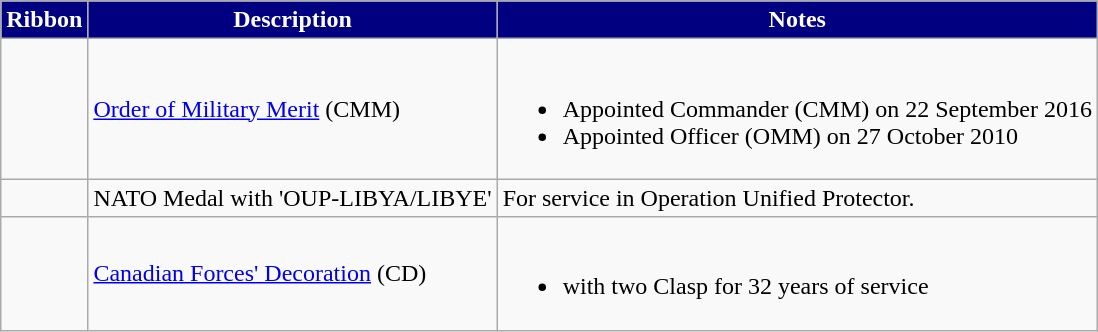<table class="wikitable">
<tr style="background:Navy;color:White" align="center">
<td><strong>Ribbon</strong></td>
<td><strong>Description</strong></td>
<td><strong>Notes</strong></td>
</tr>
<tr>
<td></td>
<td><a href='#'>Order of Military Merit</a> (CMM)</td>
<td><br><ul><li>Appointed Commander (CMM) on 22 September 2016</li><li>Appointed Officer (OMM) on 27 October 2010</li></ul></td>
</tr>
<tr>
<td></td>
<td>NATO Medal with 'OUP-LIBYA/LIBYE'</td>
<td>For service in Operation Unified Protector.</td>
</tr>
<tr>
<td></td>
<td><a href='#'>Canadian Forces' Decoration</a> (CD)</td>
<td><br><ul><li>with two Clasp for 32 years of service</li></ul></td>
</tr>
</table>
